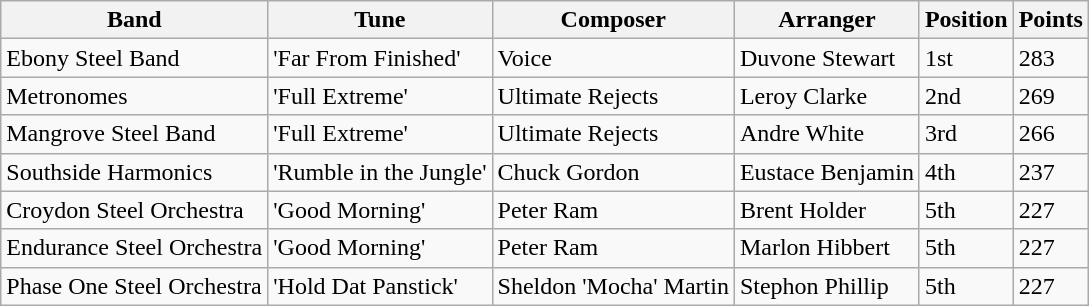<table class="wikitable">
<tr>
<th>Band</th>
<th>Tune</th>
<th>Composer</th>
<th>Arranger</th>
<th>Position</th>
<th>Points</th>
</tr>
<tr>
<td>Ebony Steel Band</td>
<td>'Far From Finished'</td>
<td>Voice</td>
<td>Duvone Stewart</td>
<td>1st</td>
<td>283</td>
</tr>
<tr>
<td>Metronomes</td>
<td>'Full Extreme'</td>
<td>Ultimate Rejects</td>
<td>Leroy Clarke</td>
<td>2nd</td>
<td>269</td>
</tr>
<tr>
<td>Mangrove Steel Band</td>
<td>'Full Extreme'</td>
<td>Ultimate Rejects</td>
<td>Andre White</td>
<td>3rd</td>
<td>266</td>
</tr>
<tr>
<td>Southside Harmonics</td>
<td>'Rumble in the Jungle'</td>
<td>Chuck Gordon</td>
<td>Eustace Benjamin</td>
<td>4th</td>
<td>237</td>
</tr>
<tr>
<td>Croydon Steel Orchestra</td>
<td>'Good Morning'</td>
<td>Peter Ram</td>
<td>Brent Holder</td>
<td>5th</td>
<td>227</td>
</tr>
<tr>
<td>Endurance Steel Orchestra</td>
<td>'Good Morning'</td>
<td>Peter Ram</td>
<td>Marlon Hibbert</td>
<td>5th</td>
<td>227</td>
</tr>
<tr>
<td>Phase One Steel Orchestra</td>
<td>'Hold Dat Panstick'</td>
<td>Sheldon 'Mocha' Martin</td>
<td>Stephon Phillip</td>
<td>5th</td>
<td>227</td>
</tr>
</table>
